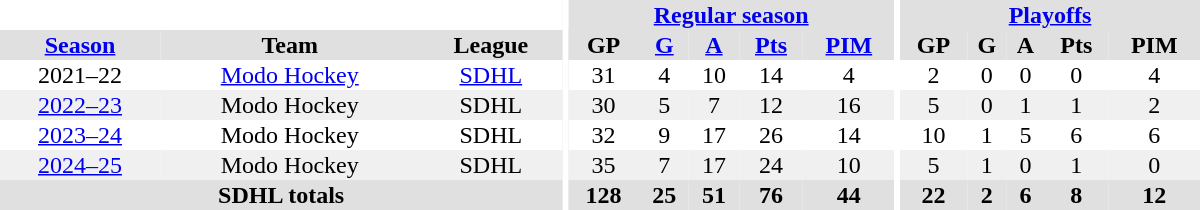<table border="0" cellpadding="1" cellspacing="0" style="text-align:center; width:50em">
<tr bgcolor="#e0e0e0">
<th colspan="3" bgcolor="#ffffff"></th>
<th rowspan="97" bgcolor="#ffffff"></th>
<th colspan="5"><a href='#'>Regular season</a></th>
<th rowspan="97" bgcolor="#ffffff"></th>
<th colspan="5"><a href='#'>Playoffs</a></th>
</tr>
<tr bgcolor="#e0e0e0">
<th><a href='#'>Season</a></th>
<th>Team</th>
<th>League</th>
<th>GP</th>
<th><a href='#'>G</a></th>
<th><a href='#'>A</a></th>
<th><a href='#'>Pts</a></th>
<th><a href='#'>PIM</a></th>
<th>GP</th>
<th>G</th>
<th>A</th>
<th>Pts</th>
<th>PIM</th>
</tr>
<tr>
<td>2021–22</td>
<td><a href='#'>Modo Hockey</a></td>
<td><a href='#'>SDHL</a></td>
<td>31</td>
<td>4</td>
<td>10</td>
<td>14</td>
<td>4</td>
<td>2</td>
<td>0</td>
<td>0</td>
<td>0</td>
<td>4</td>
</tr>
<tr bgcolor="#f0f0f0">
<td><a href='#'>2022–23</a></td>
<td>Modo Hockey</td>
<td>SDHL</td>
<td>30</td>
<td>5</td>
<td>7</td>
<td>12</td>
<td>16</td>
<td>5</td>
<td>0</td>
<td>1</td>
<td>1</td>
<td>2</td>
</tr>
<tr>
<td><a href='#'>2023–24</a></td>
<td>Modo Hockey</td>
<td>SDHL</td>
<td>32</td>
<td>9</td>
<td>17</td>
<td>26</td>
<td>14</td>
<td>10</td>
<td>1</td>
<td>5</td>
<td>6</td>
<td>6</td>
</tr>
<tr bgcolor="#f0f0f0">
<td><a href='#'>2024–25</a></td>
<td>Modo Hockey</td>
<td>SDHL</td>
<td>35</td>
<td>7</td>
<td>17</td>
<td>24</td>
<td>10</td>
<td>5</td>
<td>1</td>
<td>0</td>
<td>1</td>
<td>0</td>
</tr>
<tr bgcolor="#e0e0e0">
<th colspan="3">SDHL totals</th>
<th>128</th>
<th>25</th>
<th>51</th>
<th>76</th>
<th>44</th>
<th>22</th>
<th>2</th>
<th>6</th>
<th>8</th>
<th>12</th>
</tr>
</table>
